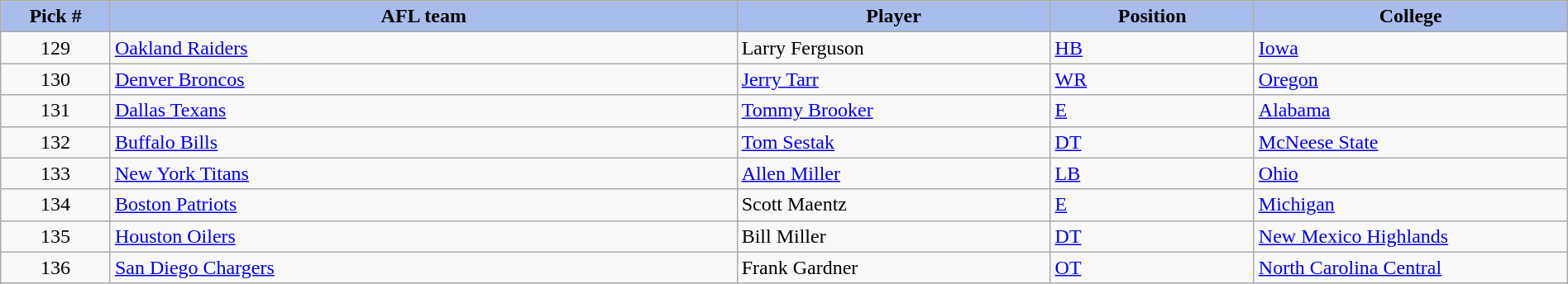<table class="wikitable sortable sortable" style="width: 100%">
<tr>
<th style="background:#A8BDEC;" width=7%>Pick #</th>
<th width=40% style="background:#A8BDEC;">AFL team</th>
<th width=20% style="background:#A8BDEC;">Player</th>
<th width=13% style="background:#A8BDEC;">Position</th>
<th style="background:#A8BDEC;">College</th>
</tr>
<tr>
<td align="center">129</td>
<td><a href='#'>Oakland Raiders</a></td>
<td>Larry Ferguson</td>
<td><a href='#'>HB</a></td>
<td><a href='#'>Iowa</a></td>
</tr>
<tr>
<td align="center">130</td>
<td><a href='#'>Denver Broncos</a></td>
<td><a href='#'>Jerry Tarr</a></td>
<td><a href='#'>WR</a></td>
<td><a href='#'>Oregon</a></td>
</tr>
<tr>
<td align="center">131</td>
<td><a href='#'>Dallas Texans</a></td>
<td><a href='#'>Tommy Brooker</a></td>
<td><a href='#'>E</a></td>
<td><a href='#'>Alabama</a></td>
</tr>
<tr>
<td align="center">132</td>
<td><a href='#'>Buffalo Bills</a></td>
<td><a href='#'>Tom Sestak</a></td>
<td><a href='#'>DT</a></td>
<td><a href='#'>McNeese State</a></td>
</tr>
<tr>
<td align="center">133</td>
<td><a href='#'>New York Titans</a></td>
<td><a href='#'>Allen Miller</a></td>
<td><a href='#'>LB</a></td>
<td><a href='#'>Ohio</a></td>
</tr>
<tr>
<td align="center">134</td>
<td><a href='#'>Boston Patriots</a></td>
<td>Scott Maentz</td>
<td><a href='#'>E</a></td>
<td><a href='#'>Michigan</a></td>
</tr>
<tr>
<td align="center">135</td>
<td><a href='#'>Houston Oilers</a></td>
<td>Bill Miller</td>
<td><a href='#'>DT</a></td>
<td><a href='#'>New Mexico Highlands</a></td>
</tr>
<tr>
<td align="center">136</td>
<td><a href='#'>San Diego Chargers</a></td>
<td>Frank Gardner</td>
<td><a href='#'>OT</a></td>
<td><a href='#'>North Carolina Central</a></td>
</tr>
</table>
